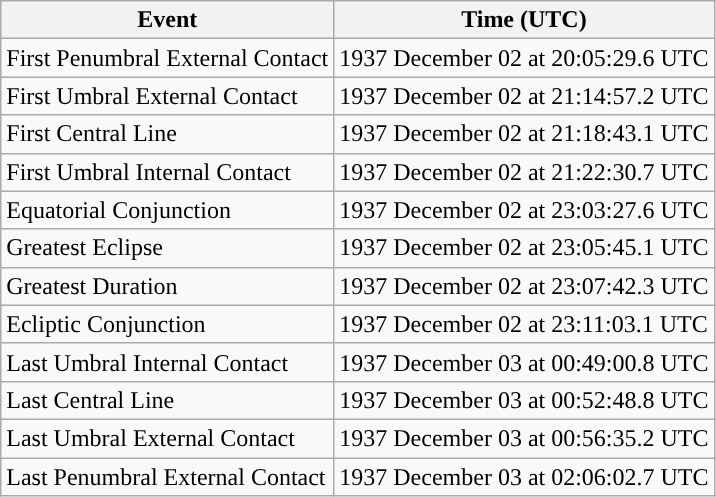<table class="wikitable">
<tr>
<th>Event</th>
<th>Time (UTC)</th>
</tr>
<tr>
<td>First Penumbral External Contact</td>
<td>1937 December 02 at 20:05:29.6 UTC</td>
</tr>
<tr>
<td>First Umbral External Contact</td>
<td>1937 December 02 at 21:14:57.2 UTC</td>
</tr>
<tr>
<td>First Central Line</td>
<td>1937 December 02 at 21:18:43.1 UTC</td>
</tr>
<tr>
<td>First Umbral Internal Contact</td>
<td>1937 December 02 at 21:22:30.7 UTC</td>
</tr>
<tr>
<td>Equatorial Conjunction</td>
<td>1937 December 02 at 23:03:27.6 UTC</td>
</tr>
<tr>
<td>Greatest Eclipse</td>
<td>1937 December 02 at 23:05:45.1 UTC</td>
</tr>
<tr>
<td>Greatest Duration</td>
<td>1937 December 02 at 23:07:42.3 UTC</td>
</tr>
<tr>
<td>Ecliptic Conjunction</td>
<td>1937 December 02 at 23:11:03.1 UTC</td>
</tr>
<tr>
<td>Last Umbral Internal Contact</td>
<td>1937 December 03 at 00:49:00.8 UTC</td>
</tr>
<tr>
<td>Last Central Line</td>
<td>1937 December 03 at 00:52:48.8 UTC</td>
</tr>
<tr>
<td>Last Umbral External Contact</td>
<td>1937 December 03 at 00:56:35.2 UTC</td>
</tr>
<tr>
<td>Last Penumbral External Contact</td>
<td>1937 December 03 at 02:06:02.7 UTC</td>
</tr>
</table>
